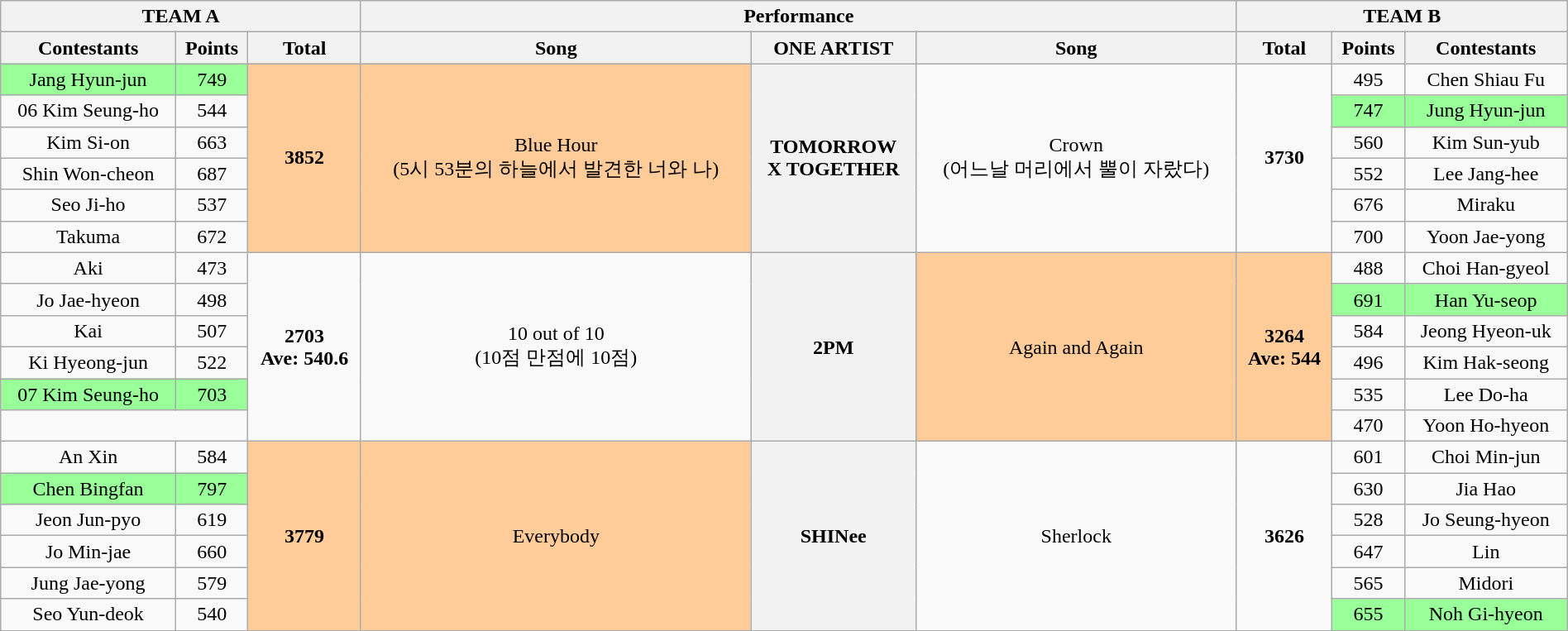<table class="wikitable collapsible" style="width:100%; text-align:center">
<tr>
<th colspan="3">TEAM A</th>
<th colspan="3">Performance</th>
<th colspan="3">TEAM B</th>
</tr>
<tr>
<th>Contestants</th>
<th>Points</th>
<th>Total</th>
<th>Song</th>
<th>ONE ARTIST</th>
<th>Song</th>
<th>Total</th>
<th>Points</th>
<th>Contestants</th>
</tr>
<tr>
<td style="background:#99FF99">Jang Hyun-jun</td>
<td style="background:#99FF99">749</td>
<td rowspan="6" style="background:#FFCC99"><strong>3852</strong></td>
<td rowspan="6" style="background:#FFCC99">Blue Hour<br>(5시 53분의 하늘에서 발견한 너와 나)</td>
<th rowspan="6"><strong>TOMORROW</strong><br><strong>X</strong>  
<strong>TOGETHER</strong></th>
<td rowspan="6">Crown<br>(어느날 머리에서 뿔이 자랐다)</td>
<td rowspan="6"><strong>3730</strong></td>
<td>495</td>
<td>Chen Shiau Fu</td>
</tr>
<tr>
<td>06 Kim Seung-ho</td>
<td>544</td>
<td style="background:#99FF99">747</td>
<td style="background:#99FF99">Jung Hyun-jun</td>
</tr>
<tr>
<td>Kim Si-on</td>
<td>663</td>
<td>560</td>
<td>Kim Sun-yub</td>
</tr>
<tr>
<td>Shin Won-cheon</td>
<td>687</td>
<td>552</td>
<td>Lee Jang-hee</td>
</tr>
<tr>
<td>Seo Ji-ho</td>
<td>537</td>
<td>676</td>
<td>Miraku</td>
</tr>
<tr>
<td>Takuma</td>
<td>672</td>
<td>700</td>
<td>Yoon Jae-yong</td>
</tr>
<tr>
<td>Aki</td>
<td>473</td>
<td rowspan="6"><strong>2703</strong><br><strong>Ave: 540.6</strong></td>
<td rowspan="6">10 out of 10<br>(10점 만점에 10점)</td>
<th rowspan="6"><strong>2PM</strong></th>
<td rowspan="6" style="background:#FFCC99">Again and Again</td>
<td rowspan="6" style="background:#FFCC99"><strong>3264</strong><br><strong>Ave: 544</strong></td>
<td>488</td>
<td>Choi Han-gyeol</td>
</tr>
<tr>
<td>Jo Jae-hyeon</td>
<td>498</td>
<td style="background:#99FF99">691</td>
<td style="background:#99FF99">Han Yu-seop</td>
</tr>
<tr>
<td>Kai</td>
<td>507</td>
<td>584</td>
<td>Jeong Hyeon-uk</td>
</tr>
<tr>
<td>Ki Hyeong-jun</td>
<td>522</td>
<td>496</td>
<td>Kim Hak-seong</td>
</tr>
<tr>
<td style="background:#99FF99">07 Kim Seung-ho</td>
<td style="background:#99FF99">703</td>
<td>535</td>
<td>Lee Do-ha</td>
</tr>
<tr>
<td colspan="2"></td>
<td>470</td>
<td>Yoon Ho-hyeon</td>
</tr>
<tr>
<td>An Xin</td>
<td>584</td>
<td rowspan="6" style="background:#FFCC99"><strong>3779</strong></td>
<td rowspan="6" style="background:#FFCC99">Everybody</td>
<th rowspan="6"><strong>SHINee</strong></th>
<td rowspan="6">Sherlock</td>
<td rowspan="6"><strong>3626</strong></td>
<td>601</td>
<td>Choi Min-jun</td>
</tr>
<tr>
<td style="background:#99FF99">Chen Bingfan</td>
<td style="background:#99FF99">797</td>
<td>630</td>
<td>Jia Hao</td>
</tr>
<tr>
<td>Jeon Jun-pyo</td>
<td>619</td>
<td>528</td>
<td>Jo Seung-hyeon</td>
</tr>
<tr>
<td>Jo Min-jae</td>
<td>660</td>
<td>647</td>
<td>Lin</td>
</tr>
<tr>
<td>Jung Jae-yong</td>
<td>579</td>
<td>565</td>
<td>Midori</td>
</tr>
<tr>
<td>Seo Yun-deok</td>
<td>540</td>
<td style="background:#99FF99">655</td>
<td style="background:#99FF99">Noh Gi-hyeon</td>
</tr>
</table>
